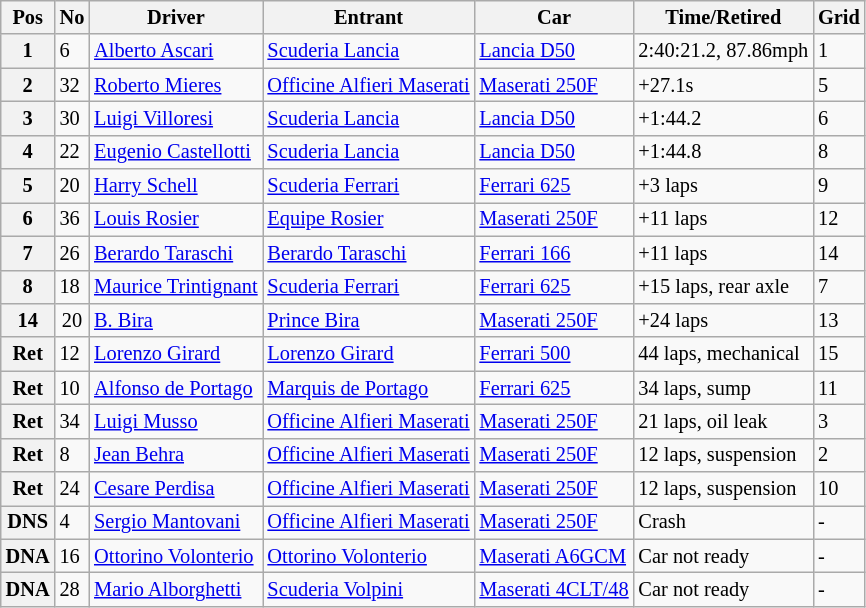<table class="wikitable" style="font-size: 85%;">
<tr>
<th>Pos</th>
<th>No</th>
<th>Driver</th>
<th>Entrant</th>
<th>Car</th>
<th>Time/Retired</th>
<th>Grid</th>
</tr>
<tr>
<th>1</th>
<td>6</td>
<td> <a href='#'>Alberto Ascari</a></td>
<td><a href='#'>Scuderia Lancia</a></td>
<td><a href='#'>Lancia D50</a></td>
<td>2:40:21.2, 87.86mph</td>
<td>1</td>
</tr>
<tr>
<th>2</th>
<td>32</td>
<td> <a href='#'>Roberto Mieres</a></td>
<td><a href='#'>Officine Alfieri Maserati</a></td>
<td><a href='#'>Maserati 250F</a></td>
<td>+27.1s</td>
<td>5</td>
</tr>
<tr>
<th>3</th>
<td>30</td>
<td> <a href='#'>Luigi Villoresi</a></td>
<td><a href='#'>Scuderia Lancia</a></td>
<td><a href='#'>Lancia D50</a></td>
<td>+1:44.2</td>
<td>6</td>
</tr>
<tr>
<th>4</th>
<td>22</td>
<td> <a href='#'>Eugenio Castellotti</a></td>
<td><a href='#'>Scuderia Lancia</a></td>
<td><a href='#'>Lancia D50</a></td>
<td>+1:44.8</td>
<td>8</td>
</tr>
<tr>
<th>5</th>
<td>20</td>
<td> <a href='#'>Harry Schell</a></td>
<td><a href='#'>Scuderia Ferrari</a></td>
<td><a href='#'>Ferrari 625</a></td>
<td>+3 laps</td>
<td>9</td>
</tr>
<tr>
<th>6</th>
<td>36</td>
<td> <a href='#'>Louis Rosier</a></td>
<td><a href='#'>Equipe Rosier</a></td>
<td><a href='#'>Maserati 250F</a></td>
<td>+11 laps</td>
<td>12</td>
</tr>
<tr>
<th>7</th>
<td>26</td>
<td> <a href='#'>Berardo Taraschi</a></td>
<td><a href='#'>Berardo Taraschi</a></td>
<td><a href='#'>Ferrari 166</a></td>
<td>+11 laps</td>
<td>14</td>
</tr>
<tr>
<th>8</th>
<td>18</td>
<td> <a href='#'>Maurice Trintignant</a></td>
<td><a href='#'>Scuderia Ferrari</a></td>
<td><a href='#'>Ferrari 625</a></td>
<td>+15 laps, rear axle</td>
<td>7</td>
</tr>
<tr>
<th>14</th>
<td align="center">20</td>
<td> <a href='#'>B. Bira</a></td>
<td><a href='#'>Prince Bira</a></td>
<td><a href='#'>Maserati 250F</a></td>
<td>+24 laps</td>
<td>13</td>
</tr>
<tr>
<th>Ret</th>
<td>12</td>
<td> <a href='#'>Lorenzo Girard</a></td>
<td><a href='#'>Lorenzo Girard</a></td>
<td><a href='#'>Ferrari 500</a></td>
<td>44 laps, mechanical</td>
<td>15</td>
</tr>
<tr>
<th>Ret</th>
<td>10</td>
<td> <a href='#'>Alfonso de Portago</a></td>
<td><a href='#'>Marquis de Portago</a></td>
<td><a href='#'>Ferrari 625</a></td>
<td>34 laps, sump</td>
<td>11</td>
</tr>
<tr>
<th>Ret</th>
<td>34</td>
<td> <a href='#'>Luigi Musso</a></td>
<td><a href='#'>Officine Alfieri Maserati</a></td>
<td><a href='#'>Maserati 250F</a></td>
<td>21 laps, oil leak</td>
<td>3</td>
</tr>
<tr>
<th>Ret</th>
<td>8</td>
<td> <a href='#'>Jean Behra</a></td>
<td><a href='#'>Officine Alfieri Maserati</a></td>
<td><a href='#'>Maserati 250F</a></td>
<td>12 laps, suspension</td>
<td>2</td>
</tr>
<tr>
<th>Ret</th>
<td>24</td>
<td> <a href='#'>Cesare Perdisa</a></td>
<td><a href='#'>Officine Alfieri Maserati</a></td>
<td><a href='#'>Maserati 250F</a></td>
<td>12 laps, suspension</td>
<td>10</td>
</tr>
<tr>
<th>DNS</th>
<td>4</td>
<td> <a href='#'>Sergio Mantovani</a></td>
<td><a href='#'>Officine Alfieri Maserati</a></td>
<td><a href='#'>Maserati 250F</a></td>
<td>Crash</td>
<td>-</td>
</tr>
<tr>
<th>DNA</th>
<td>16</td>
<td> <a href='#'>Ottorino Volonterio</a></td>
<td><a href='#'>Ottorino Volonterio</a></td>
<td><a href='#'>Maserati A6GCM</a></td>
<td>Car not ready</td>
<td>-</td>
</tr>
<tr>
<th>DNA</th>
<td>28</td>
<td> <a href='#'>Mario Alborghetti</a></td>
<td><a href='#'>Scuderia Volpini</a></td>
<td><a href='#'>Maserati 4CLT/48</a></td>
<td>Car not ready</td>
<td>-</td>
</tr>
</table>
